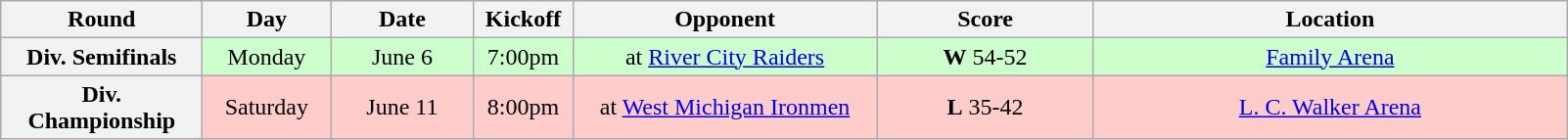<table class="wikitable">
<tr>
<th width="130">Round</th>
<th width="80">Day</th>
<th width="90">Date</th>
<th width="60">Kickoff</th>
<th width="200">Opponent</th>
<th width="140">Score</th>
<th width="315">Location</th>
</tr>
<tr align="center" bgcolor="#CCFFCC">
<th>Div. Semifinals</th>
<td>Monday</td>
<td>June 6</td>
<td>7:00pm</td>
<td>at <a href='#'>River City Raiders</a></td>
<td><strong>W</strong> 54-52</td>
<td><a href='#'>Family Arena</a></td>
</tr>
<tr align="center" bgcolor="#FFCCCC">
<th>Div. Championship</th>
<td>Saturday</td>
<td>June 11</td>
<td>8:00pm</td>
<td>at <a href='#'>West Michigan Ironmen</a></td>
<td><strong>L</strong> 35-42</td>
<td><a href='#'>L. C. Walker Arena</a></td>
</tr>
</table>
